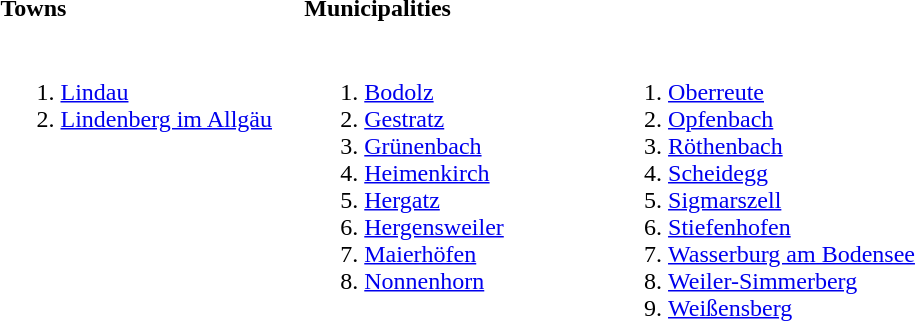<table>
<tr>
<th align=left width=33%>Towns</th>
<th align=left width=33%>Municipalities</th>
</tr>
<tr valign=top>
<td><br><ol><li><a href='#'>Lindau</a></li><li><a href='#'>Lindenberg im Allgäu</a></li></ol></td>
<td><br><ol><li><a href='#'>Bodolz</a></li><li><a href='#'>Gestratz</a></li><li><a href='#'>Grünenbach</a></li><li><a href='#'>Heimenkirch</a></li><li><a href='#'>Hergatz</a></li><li><a href='#'>Hergensweiler</a></li><li><a href='#'>Maierhöfen</a></li><li><a href='#'>Nonnenhorn</a></li></ol></td>
<td><br><ol>
<li><a href='#'>Oberreute</a></li>
<li><a href='#'>Opfenbach</a></li>
<li><a href='#'>Röthenbach</a></li>
<li><a href='#'>Scheidegg</a></li>
<li><a href='#'>Sigmarszell</a></li>
<li><a href='#'>Stiefenhofen</a></li>
<li><a href='#'>Wasserburg am Bodensee</a></li>
<li><a href='#'>Weiler-Simmerberg</a></li>
<li><a href='#'>Weißensberg</a></li>
</ol></td>
</tr>
</table>
